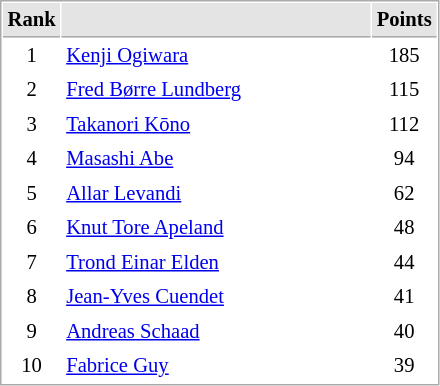<table cellspacing="1" cellpadding="3" style="border:1px solid #AAAAAA;font-size:86%">
<tr bgcolor="#E4E4E4">
<th style="border-bottom:1px solid #AAAAAA" width=10>Rank</th>
<th style="border-bottom:1px solid #AAAAAA" width=200></th>
<th style="border-bottom:1px solid #AAAAAA" width=20>Points</th>
</tr>
<tr align="center">
<td>1</td>
<td align="left"> <a href='#'>Kenji Ogiwara</a></td>
<td>185</td>
</tr>
<tr align="center">
<td>2</td>
<td align="left"> <a href='#'>Fred Børre Lundberg</a></td>
<td>115</td>
</tr>
<tr align="center">
<td>3</td>
<td align="left"> <a href='#'>Takanori Kōno</a></td>
<td>112</td>
</tr>
<tr align="center">
<td>4</td>
<td align="left"> <a href='#'>Masashi Abe</a></td>
<td>94</td>
</tr>
<tr align="center">
<td>5</td>
<td align="left"> <a href='#'>Allar Levandi</a></td>
<td>62</td>
</tr>
<tr align="center">
<td>6</td>
<td align="left"> <a href='#'>Knut Tore Apeland</a></td>
<td>48</td>
</tr>
<tr align="center">
<td>7</td>
<td align="left"> <a href='#'>Trond Einar Elden</a></td>
<td>44</td>
</tr>
<tr align="center">
<td>8</td>
<td align="left"> <a href='#'>Jean-Yves Cuendet</a></td>
<td>41</td>
</tr>
<tr align="center">
<td>9</td>
<td align="left"> <a href='#'>Andreas Schaad</a></td>
<td>40</td>
</tr>
<tr align="center">
<td>10</td>
<td align="left"> <a href='#'>Fabrice Guy</a></td>
<td>39</td>
</tr>
</table>
